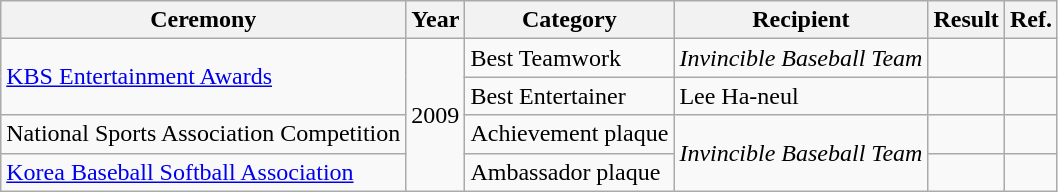<table class="wikitable">
<tr>
<th>Ceremony</th>
<th>Year</th>
<th>Category</th>
<th>Recipient</th>
<th>Result</th>
<th>Ref.</th>
</tr>
<tr>
<td rowspan="2"><a href='#'>KBS Entertainment Awards</a></td>
<td rowspan="4">2009</td>
<td>Best Teamwork</td>
<td><em>Invincible Baseball Team</em></td>
<td></td>
<td></td>
</tr>
<tr>
<td>Best Entertainer</td>
<td>Lee Ha-neul</td>
<td></td>
<td></td>
</tr>
<tr>
<td>National Sports Association Competition</td>
<td>Achievement plaque</td>
<td rowspan="2"><em>Invincible Baseball Team</em></td>
<td></td>
<td></td>
</tr>
<tr>
<td><a href='#'>Korea Baseball Softball Association</a></td>
<td>Ambassador plaque</td>
<td></td>
<td></td>
</tr>
</table>
